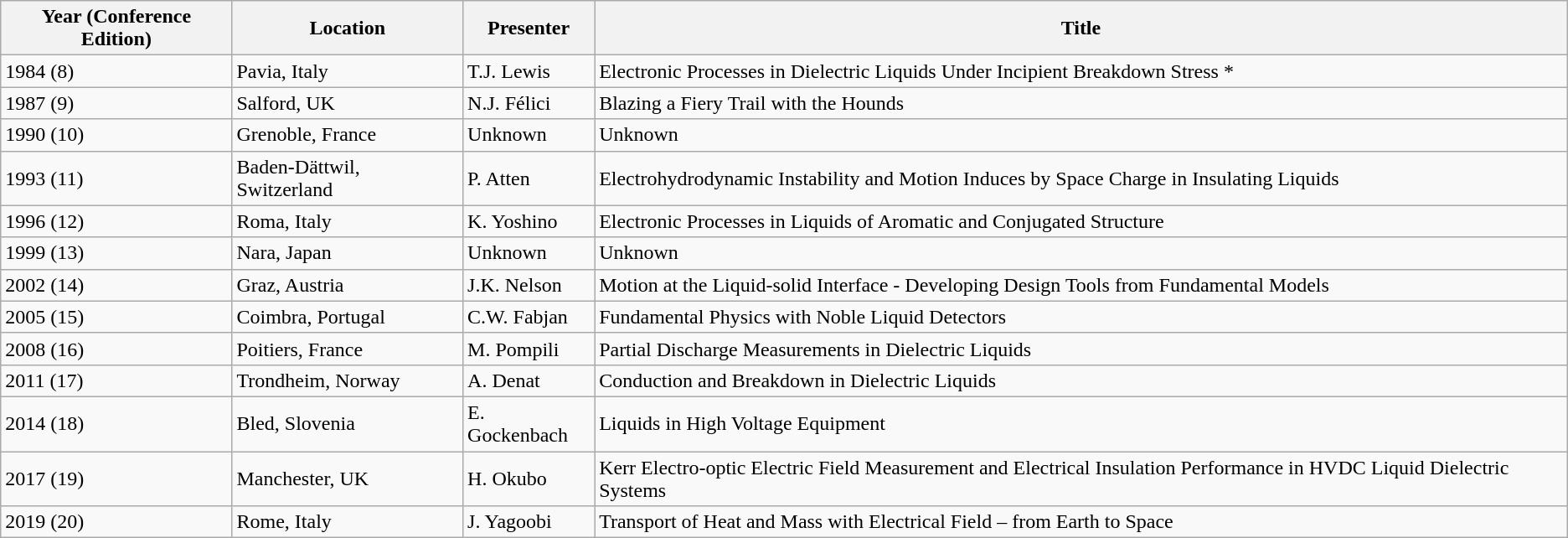<table class="wikitable">
<tr>
<th>Year (Conference Edition)</th>
<th>Location</th>
<th>Presenter</th>
<th>Title</th>
</tr>
<tr>
<td>1984 (8)</td>
<td>Pavia, Italy</td>
<td>T.J. Lewis</td>
<td>Electronic Processes in Dielectric Liquids Under Incipient Breakdown Stress *</td>
</tr>
<tr>
<td>1987 (9)</td>
<td>Salford, UK</td>
<td>N.J. Félici</td>
<td>Blazing a Fiery Trail with the Hounds</td>
</tr>
<tr>
<td>1990 (10)</td>
<td>Grenoble, France</td>
<td>Unknown</td>
<td>Unknown</td>
</tr>
<tr>
<td>1993 (11)</td>
<td>Baden-Dättwil, Switzerland</td>
<td>P. Atten</td>
<td>Electrohydrodynamic Instability and Motion Induces by Space Charge in Insulating Liquids</td>
</tr>
<tr>
<td>1996 (12)</td>
<td>Roma, Italy</td>
<td>K. Yoshino</td>
<td>Electronic Processes in Liquids of Aromatic and Conjugated Structure</td>
</tr>
<tr>
<td>1999 (13)</td>
<td>Nara, Japan</td>
<td>Unknown</td>
<td>Unknown</td>
</tr>
<tr>
<td>2002 (14)</td>
<td>Graz, Austria</td>
<td>J.K. Nelson</td>
<td>Motion at the Liquid-solid Interface - Developing Design Tools from Fundamental Models</td>
</tr>
<tr>
<td>2005 (15)</td>
<td>Coimbra, Portugal</td>
<td>C.W. Fabjan</td>
<td>Fundamental Physics with Noble Liquid Detectors</td>
</tr>
<tr>
<td>2008 (16)</td>
<td>Poitiers, France</td>
<td>M. Pompili</td>
<td>Partial Discharge Measurements in Dielectric Liquids</td>
</tr>
<tr>
<td>2011 (17)</td>
<td>Trondheim, Norway</td>
<td>A. Denat</td>
<td>Conduction and Breakdown in Dielectric Liquids</td>
</tr>
<tr>
<td>2014 (18)</td>
<td>Bled, Slovenia</td>
<td>E. Gockenbach</td>
<td>Liquids in High Voltage Equipment</td>
</tr>
<tr>
<td>2017 (19)</td>
<td>Manchester, UK</td>
<td>H. Okubo</td>
<td>Kerr Electro-optic Electric Field Measurement and Electrical Insulation Performance in HVDC Liquid Dielectric Systems</td>
</tr>
<tr>
<td>2019 (20)</td>
<td>Rome, Italy</td>
<td>J. Yagoobi</td>
<td>Transport of Heat and Mass with Electrical Field – from Earth to Space</td>
</tr>
</table>
